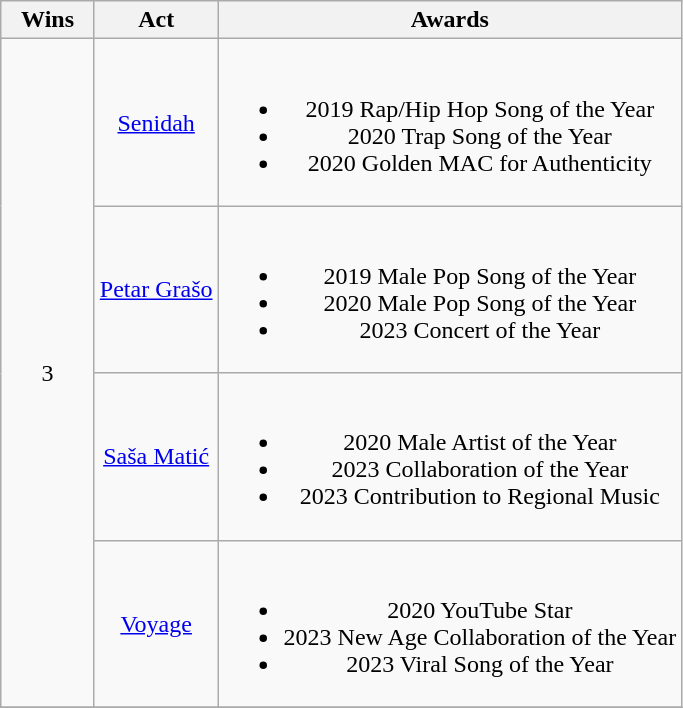<table class="wikitable plainrowheaders" style="text-align:center;">
<tr>
<th scope="col" style="width:55px;">Wins</th>
<th scope="col" style="text-align:center;">Act</th>
<th scope="col" style="text-align:center;">Awards</th>
</tr>
<tr>
<td scope=row rowspan="4" style="text-align:center">3</td>
<td><a href='#'>Senidah</a></td>
<td><br><ul><li>2019 Rap/Hip Hop Song of the Year</li><li>2020 Trap Song of the Year</li><li>2020 Golden MAC for Authenticity</li></ul></td>
</tr>
<tr>
<td><a href='#'>Petar Grašo</a></td>
<td><br><ul><li>2019 Male Pop Song of the Year</li><li>2020 Male Pop Song of the Year</li><li>2023 Concert of the Year</li></ul></td>
</tr>
<tr>
<td><a href='#'>Saša Matić</a></td>
<td><br><ul><li>2020 Male Artist of the Year</li><li>2023 Collaboration of the Year</li><li>2023 Contribution to Regional Music</li></ul></td>
</tr>
<tr>
<td><a href='#'>Voyage</a></td>
<td><br><ul><li>2020 YouTube Star</li><li>2023 New Age Collaboration of the Year</li><li>2023 Viral Song of the Year</li></ul></td>
</tr>
<tr>
</tr>
</table>
